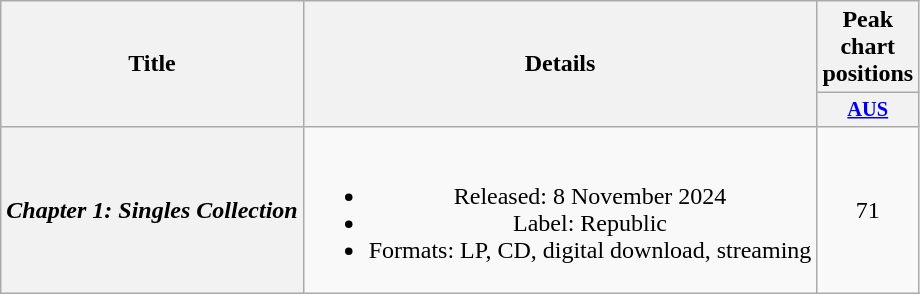<table class="wikitable plainrowheaders" style="text-align:center;">
<tr>
<th scope="col" rowspan="2">Title</th>
<th scope="col" rowspan="2">Details</th>
<th scope="col" colspan="1">Peak chart positions</th>
</tr>
<tr>
<th scope="col" style="width:3em;font-size:85%;"><a href='#'>AUS</a><br></th>
</tr>
<tr>
<th scope="row"><em>Chapter 1: Singles Collection</em></th>
<td><br><ul><li>Released: 8 November 2024</li><li>Label: Republic</li><li>Formats: LP, CD, digital download, streaming</li></ul></td>
<td>71</td>
</tr>
</table>
